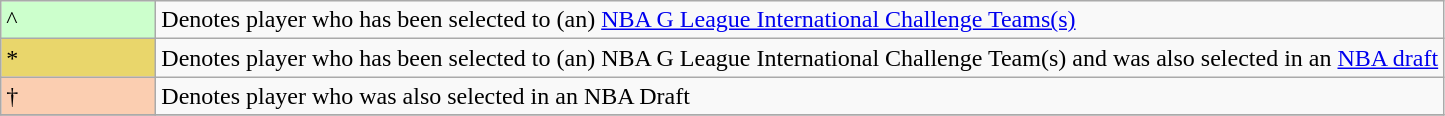<table class="wikitable">
<tr>
<td style="background-color:#CCFFCC; width:6em">^</td>
<td>Denotes player who has been selected to (an) <a href='#'>NBA G League International Challenge Teams(s)</a></td>
</tr>
<tr>
<td style="background-color:#E9D66B; width=6em">*</td>
<td>Denotes player who has been selected to (an) NBA G League International Challenge Team(s) and was also selected in an <a href='#'>NBA draft</a></td>
</tr>
<tr>
<td style="background-color:#FBCEB1; width:6em">†</td>
<td>Denotes player who was also selected in an NBA Draft</td>
</tr>
<tr>
</tr>
</table>
